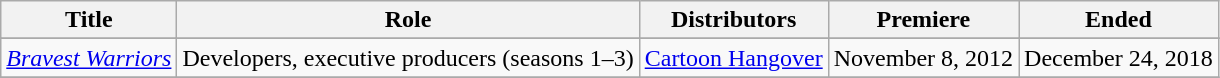<table class="wikitable">
<tr>
<th>Title</th>
<th>Role</th>
<th>Distributors</th>
<th>Premiere</th>
<th>Ended</th>
</tr>
<tr>
</tr>
<tr>
<td><em><a href='#'>Bravest Warriors</a></em></td>
<td>Developers, executive producers (seasons 1–3)</td>
<td><a href='#'>Cartoon Hangover</a></td>
<td>November 8, 2012</td>
<td>December 24, 2018</td>
</tr>
<tr>
</tr>
</table>
